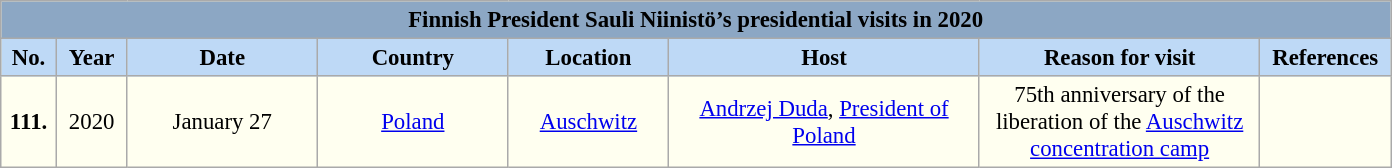<table class="wikitable" style="font-size:95%; text-align:center; background:#FFFFF0">
<tr>
<td colspan="8" style="background:#8CA7C4;"><strong>Finnish President Sauli Niinistö’s presidential visits in 2020</strong></td>
</tr>
<tr>
<th width=30 style=background:#BED9F6>No.</th>
<th width=40 style=background:#BED9F6>Year</th>
<th width=120 style=background:#BED9F6>Date</th>
<th width=120 style=background:#BED9F6>Country</th>
<th width=100 style=background:#BED9F6>Location</th>
<th width=200 style=background:#BED9F6>Host</th>
<th width=180 style=background:#BED9F6>Reason for visit</th>
<th width=80 style=background:#BED9F6>References</th>
</tr>
<tr>
<td><strong>111.</strong></td>
<td>2020</td>
<td>January 27</td>
<td> <a href='#'>Poland</a></td>
<td><a href='#'>Auschwitz</a></td>
<td><a href='#'>Andrzej Duda</a>, <a href='#'>President of Poland</a></td>
<td>75th anniversary of the liberation of the <a href='#'>Auschwitz concentration camp</a></td>
<td></td>
</tr>
</table>
